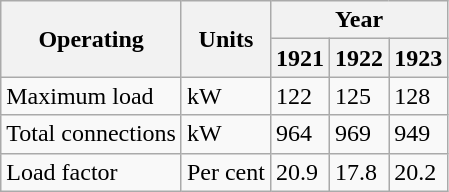<table class="wikitable">
<tr>
<th rowspan="2">Operating</th>
<th rowspan="2">Units</th>
<th colspan="3">Year</th>
</tr>
<tr>
<th>1921</th>
<th>1922</th>
<th>1923</th>
</tr>
<tr>
<td>Maximum  load</td>
<td>kW</td>
<td>122</td>
<td>125</td>
<td>128</td>
</tr>
<tr>
<td>Total  connections</td>
<td>kW</td>
<td>964</td>
<td>969</td>
<td>949</td>
</tr>
<tr>
<td>Load  factor</td>
<td>Per  cent</td>
<td>20.9</td>
<td>17.8</td>
<td>20.2</td>
</tr>
</table>
